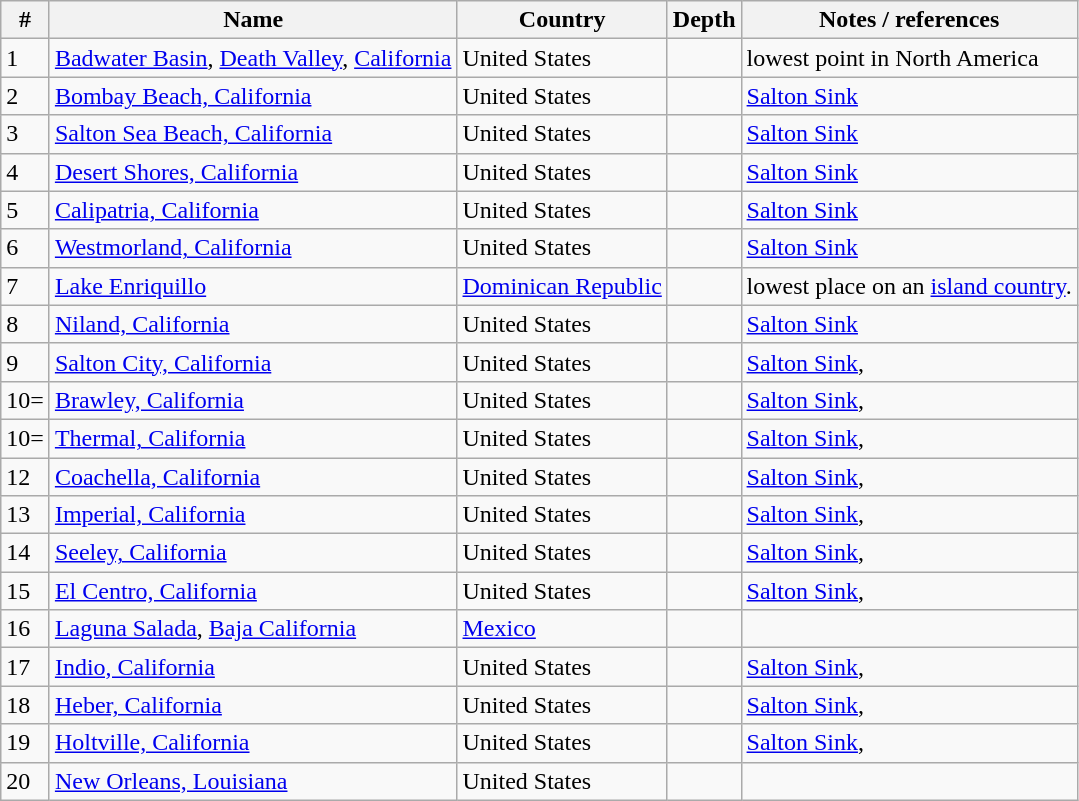<table Class="wikitable sortable">
<tr>
<th>#</th>
<th>Name</th>
<th>Country</th>
<th>Depth</th>
<th>Notes / references</th>
</tr>
<tr>
<td>1</td>
<td><a href='#'>Badwater Basin</a>, <a href='#'>Death Valley</a>, <a href='#'>California</a></td>
<td>United States</td>
<td></td>
<td>lowest point in North America</td>
</tr>
<tr>
<td>2</td>
<td><a href='#'>Bombay Beach, California</a></td>
<td>United States</td>
<td></td>
<td><a href='#'>Salton Sink</a> </td>
</tr>
<tr>
<td>3</td>
<td><a href='#'>Salton Sea Beach, California</a></td>
<td>United States</td>
<td></td>
<td><a href='#'>Salton Sink</a> </td>
</tr>
<tr>
<td>4</td>
<td><a href='#'>Desert Shores, California</a></td>
<td>United States</td>
<td></td>
<td><a href='#'>Salton Sink</a> </td>
</tr>
<tr>
<td>5</td>
<td><a href='#'>Calipatria, California</a></td>
<td>United States</td>
<td></td>
<td><a href='#'>Salton Sink</a> </td>
</tr>
<tr>
<td>6</td>
<td><a href='#'>Westmorland, California</a></td>
<td>United States</td>
<td></td>
<td><a href='#'>Salton Sink</a> </td>
</tr>
<tr>
<td>7</td>
<td><a href='#'>Lake Enriquillo</a></td>
<td><a href='#'>Dominican Republic</a></td>
<td></td>
<td>lowest place on an <a href='#'>island country</a>.</td>
</tr>
<tr>
<td>8</td>
<td><a href='#'>Niland, California</a></td>
<td>United States</td>
<td></td>
<td><a href='#'>Salton Sink</a> </td>
</tr>
<tr>
<td>9</td>
<td><a href='#'>Salton City, California</a></td>
<td>United States</td>
<td></td>
<td><a href='#'>Salton Sink</a>, </td>
</tr>
<tr>
<td>10=</td>
<td><a href='#'>Brawley, California</a></td>
<td>United States</td>
<td></td>
<td><a href='#'>Salton Sink</a>, </td>
</tr>
<tr>
<td>10=</td>
<td><a href='#'>Thermal, California</a></td>
<td>United States</td>
<td></td>
<td><a href='#'>Salton Sink</a>, </td>
</tr>
<tr>
<td>12</td>
<td><a href='#'>Coachella, California</a></td>
<td>United States</td>
<td></td>
<td><a href='#'>Salton Sink</a>, </td>
</tr>
<tr>
<td>13</td>
<td><a href='#'>Imperial, California</a></td>
<td>United States</td>
<td></td>
<td><a href='#'>Salton Sink</a>, </td>
</tr>
<tr>
<td>14</td>
<td><a href='#'>Seeley, California</a></td>
<td>United States</td>
<td></td>
<td><a href='#'>Salton Sink</a>, </td>
</tr>
<tr>
<td>15</td>
<td><a href='#'>El Centro, California</a></td>
<td>United States</td>
<td></td>
<td><a href='#'>Salton Sink</a>, </td>
</tr>
<tr>
<td>16</td>
<td><a href='#'>Laguna Salada</a>, <a href='#'>Baja California</a></td>
<td><a href='#'>Mexico</a></td>
<td></td>
<td></td>
</tr>
<tr>
<td>17</td>
<td><a href='#'>Indio, California</a></td>
<td>United States</td>
<td></td>
<td><a href='#'>Salton Sink</a>, </td>
</tr>
<tr>
<td>18</td>
<td><a href='#'>Heber, California</a></td>
<td>United States</td>
<td></td>
<td><a href='#'>Salton Sink</a>, </td>
</tr>
<tr>
<td>19</td>
<td><a href='#'>Holtville, California</a></td>
<td>United States</td>
<td></td>
<td><a href='#'>Salton Sink</a>, </td>
</tr>
<tr>
<td>20</td>
<td><a href='#'>New Orleans, Louisiana</a></td>
<td>United States</td>
<td></td>
<td></td>
</tr>
</table>
